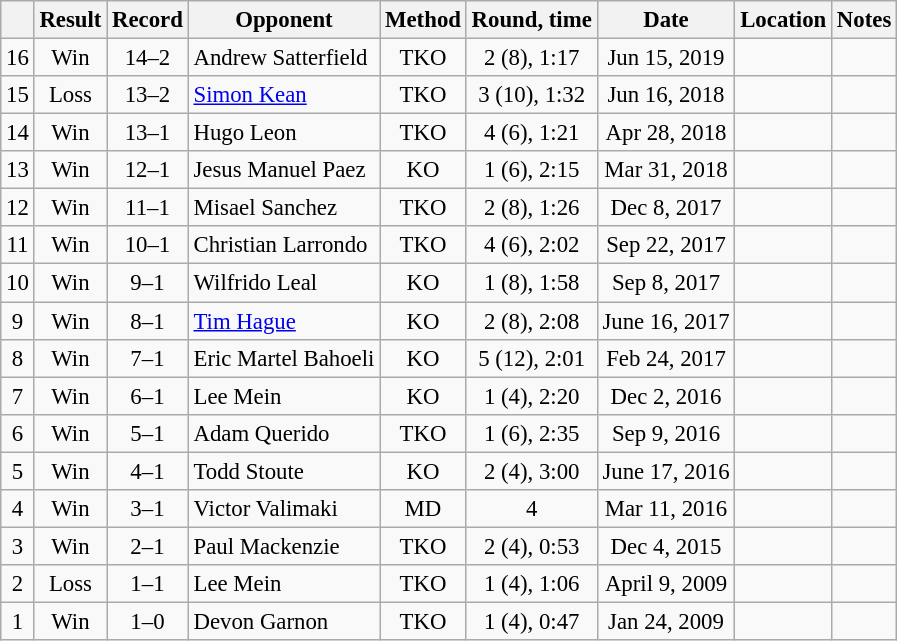<table class="wikitable" style="text-align:center; font-size:95%">
<tr>
<th></th>
<th>Result</th>
<th>Record</th>
<th>Opponent</th>
<th>Method</th>
<th>Round, time</th>
<th>Date</th>
<th>Location</th>
<th>Notes</th>
</tr>
<tr>
<td>16</td>
<td>Win</td>
<td>14–2</td>
<td align=left> Andrew Satterfield</td>
<td>TKO</td>
<td>2 (8), 1:17</td>
<td>Jun 15, 2019</td>
<td align=left> </td>
<td align=left></td>
</tr>
<tr>
<td>15</td>
<td>Loss</td>
<td>13–2</td>
<td align=left> <a href='#'>Simon Kean</a></td>
<td>TKO</td>
<td>3 (10), 1:32</td>
<td>Jun 16, 2018</td>
<td align=left> </td>
<td align=left></td>
</tr>
<tr>
<td>14</td>
<td>Win</td>
<td>13–1</td>
<td align=left> Hugo Leon</td>
<td>TKO</td>
<td>4 (6), 1:21</td>
<td>Apr 28, 2018</td>
<td align=left> </td>
<td align=left></td>
</tr>
<tr>
<td>13</td>
<td>Win</td>
<td>12–1</td>
<td align=left> Jesus Manuel Paez</td>
<td>KO</td>
<td>1 (6), 2:15</td>
<td>Mar 31, 2018</td>
<td align=left> </td>
<td align=left></td>
</tr>
<tr>
<td>12</td>
<td>Win</td>
<td>11–1</td>
<td align=left> Misael Sanchez</td>
<td>TKO</td>
<td>2 (8), 1:26</td>
<td>Dec 8, 2017</td>
<td align=left> </td>
<td align=left></td>
</tr>
<tr>
<td>11</td>
<td>Win</td>
<td>10–1</td>
<td align=left> Christian Larrondo</td>
<td>TKO</td>
<td>4 (6), 2:02</td>
<td>Sep 22, 2017</td>
<td align=left> </td>
<td align=left></td>
</tr>
<tr>
<td>10</td>
<td>Win</td>
<td>9–1</td>
<td align=left> Wilfrido Leal</td>
<td>KO</td>
<td>1 (8), 1:58</td>
<td>Sep 8, 2017</td>
<td align=left> </td>
<td align=left></td>
</tr>
<tr>
<td>9</td>
<td>Win</td>
<td>8–1</td>
<td align=left> <a href='#'>Tim Hague</a></td>
<td>KO</td>
<td>2 (8), 2:08</td>
<td>June 16, 2017</td>
<td align=left> </td>
<td align=left></td>
</tr>
<tr>
<td>8</td>
<td>Win</td>
<td>7–1</td>
<td align=left> Eric Martel Bahoeli</td>
<td>KO</td>
<td>5 (12), 2:01</td>
<td>Feb 24, 2017</td>
<td align=left> </td>
<td align=left></td>
</tr>
<tr>
<td>7</td>
<td>Win</td>
<td>6–1</td>
<td align=left> Lee Mein</td>
<td>KO</td>
<td>1 (4), 2:20</td>
<td>Dec 2, 2016</td>
<td align=left> </td>
<td align=left></td>
</tr>
<tr>
<td>6</td>
<td>Win</td>
<td>5–1</td>
<td align=left> Adam Querido</td>
<td>TKO</td>
<td>1 (6), 2:35</td>
<td>Sep 9, 2016</td>
<td align=left> </td>
<td align=left></td>
</tr>
<tr>
<td>5</td>
<td>Win</td>
<td>4–1</td>
<td align=left> Todd Stoute</td>
<td>KO</td>
<td>2 (4), 3:00</td>
<td>June 17, 2016</td>
<td align=left> </td>
<td align=left></td>
</tr>
<tr>
<td>4</td>
<td>Win</td>
<td>3–1</td>
<td align=left> Victor Valimaki</td>
<td>MD</td>
<td>4</td>
<td>Mar 11, 2016</td>
<td align=left> </td>
<td align=left></td>
</tr>
<tr>
<td>3</td>
<td>Win</td>
<td>2–1</td>
<td align=left> Paul Mackenzie</td>
<td>TKO</td>
<td>2 (4), 0:53</td>
<td>Dec 4, 2015</td>
<td align=left> </td>
<td align=left></td>
</tr>
<tr>
<td>2</td>
<td>Loss</td>
<td>1–1</td>
<td align=left> Lee Mein</td>
<td>TKO</td>
<td>1 (4), 1:06</td>
<td>April 9, 2009</td>
<td align=left> </td>
<td align=left></td>
</tr>
<tr>
<td>1</td>
<td>Win</td>
<td>1–0</td>
<td align=left> Devon Garnon</td>
<td>TKO</td>
<td>1 (4), 0:47</td>
<td>Jan 24, 2009</td>
<td align=left> </td>
<td align=left></td>
</tr>
</table>
